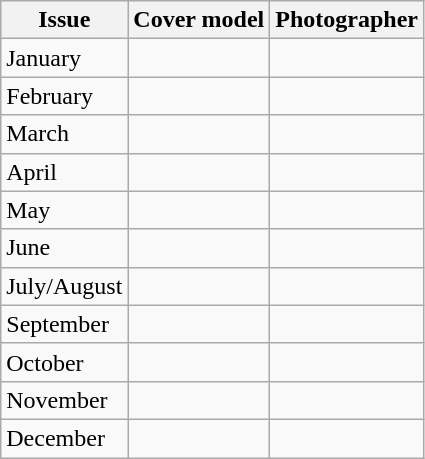<table class="sortable wikitable">
<tr>
<th>Issue</th>
<th>Cover model</th>
<th>Photographer</th>
</tr>
<tr>
<td>January</td>
<td></td>
<td></td>
</tr>
<tr>
<td>February</td>
<td></td>
<td></td>
</tr>
<tr>
<td>March</td>
<td></td>
<td></td>
</tr>
<tr>
<td>April</td>
<td></td>
<td></td>
</tr>
<tr>
<td>May</td>
<td></td>
<td></td>
</tr>
<tr>
<td>June</td>
<td></td>
<td></td>
</tr>
<tr>
<td>July/August</td>
<td></td>
<td></td>
</tr>
<tr>
<td>September</td>
<td></td>
<td></td>
</tr>
<tr>
<td>October</td>
<td></td>
<td></td>
</tr>
<tr>
<td>November</td>
<td></td>
<td></td>
</tr>
<tr>
<td>December</td>
<td></td>
<td></td>
</tr>
</table>
